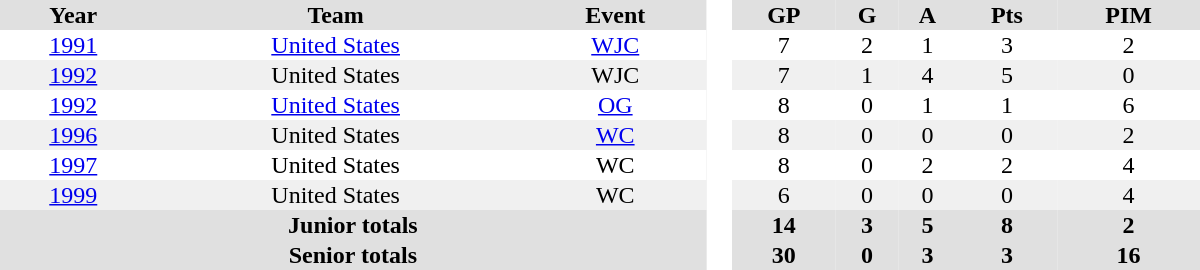<table border="0" cellpadding="1" cellspacing="0" style="text-align:center; width:50em">
<tr ALIGN="center" bgcolor="#e0e0e0">
<th>Year</th>
<th>Team</th>
<th>Event</th>
<th rowspan="99" bgcolor="#ffffff"> </th>
<th>GP</th>
<th>G</th>
<th>A</th>
<th>Pts</th>
<th>PIM</th>
</tr>
<tr>
<td><a href='#'>1991</a></td>
<td><a href='#'>United States</a></td>
<td><a href='#'>WJC</a></td>
<td>7</td>
<td>2</td>
<td>1</td>
<td>3</td>
<td>2</td>
</tr>
<tr bgcolor="#f0f0f0">
<td><a href='#'>1992</a></td>
<td>United States</td>
<td>WJC</td>
<td>7</td>
<td>1</td>
<td>4</td>
<td>5</td>
<td>0</td>
</tr>
<tr>
<td><a href='#'>1992</a></td>
<td><a href='#'>United States</a></td>
<td><a href='#'>OG</a></td>
<td>8</td>
<td>0</td>
<td>1</td>
<td>1</td>
<td>6</td>
</tr>
<tr bgcolor="#f0f0f0">
<td><a href='#'>1996</a></td>
<td>United States</td>
<td><a href='#'>WC</a></td>
<td>8</td>
<td>0</td>
<td>0</td>
<td>0</td>
<td>2</td>
</tr>
<tr>
<td><a href='#'>1997</a></td>
<td>United States</td>
<td>WC</td>
<td>8</td>
<td>0</td>
<td>2</td>
<td>2</td>
<td>4</td>
</tr>
<tr bgcolor="#f0f0f0">
<td><a href='#'>1999</a></td>
<td>United States</td>
<td>WC</td>
<td>6</td>
<td>0</td>
<td>0</td>
<td>0</td>
<td>4</td>
</tr>
<tr bgcolor="#e0e0e0">
<th colspan=3>Junior totals</th>
<th>14</th>
<th>3</th>
<th>5</th>
<th>8</th>
<th>2</th>
</tr>
<tr bgcolor="#e0e0e0">
<th colspan=3>Senior totals</th>
<th>30</th>
<th>0</th>
<th>3</th>
<th>3</th>
<th>16</th>
</tr>
</table>
